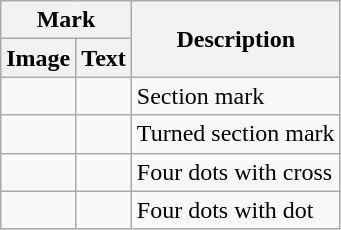<table class="wikitable" style="text-align: center;">
<tr>
<th colspan="2">Mark</th>
<th rowspan="2">Description</th>
</tr>
<tr>
<th>Image</th>
<th>Text</th>
</tr>
<tr>
<td></td>
<td></td>
<td align=left>Section mark</td>
</tr>
<tr>
<td></td>
<td></td>
<td align=left>Turned section mark</td>
</tr>
<tr>
<td></td>
<td></td>
<td align=left>Four dots with cross</td>
</tr>
<tr>
<td></td>
<td></td>
<td align=left>Four dots with dot</td>
</tr>
</table>
